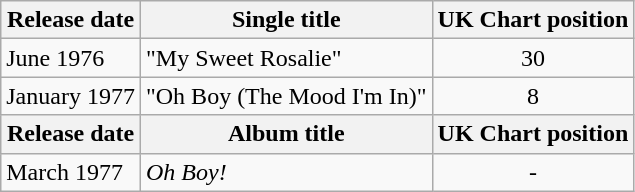<table class="wikitable">
<tr>
<th>Release date</th>
<th>Single title</th>
<th>UK Chart position</th>
</tr>
<tr>
<td>June 1976</td>
<td>"My Sweet Rosalie"</td>
<td align="center">30</td>
</tr>
<tr>
<td>January 1977</td>
<td>"Oh Boy (The Mood I'm In)"</td>
<td align="center">8</td>
</tr>
<tr>
<th>Release date</th>
<th>Album title</th>
<th>UK Chart position</th>
</tr>
<tr>
<td>March 1977</td>
<td><em>Oh Boy!</em></td>
<td align="center">-</td>
</tr>
</table>
